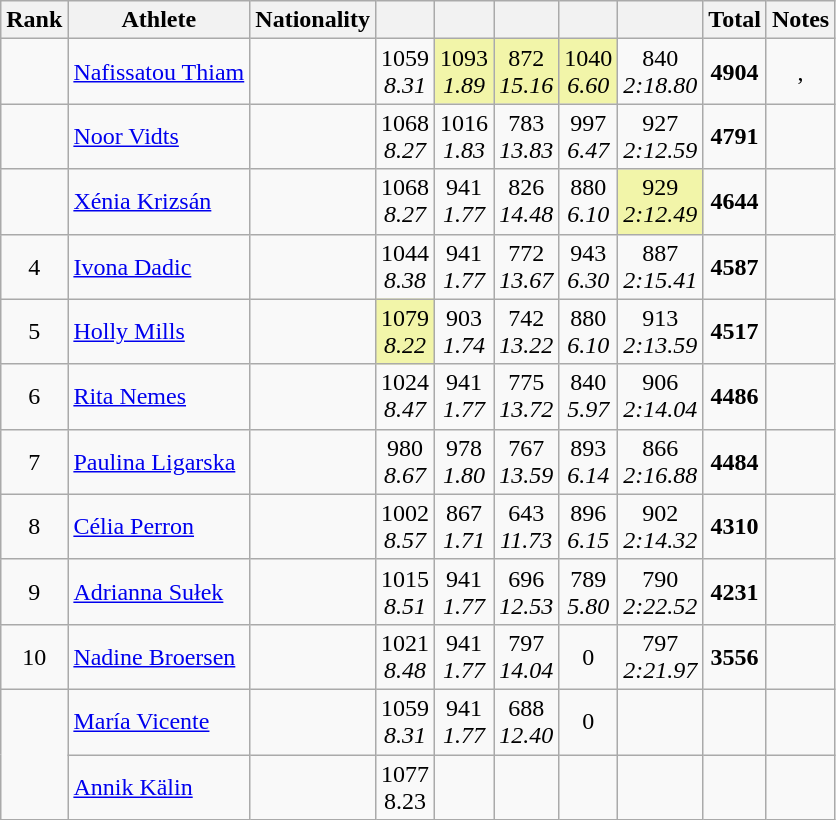<table class="wikitable sortable" style="text-align:center">
<tr>
<th>Rank</th>
<th>Athlete</th>
<th>Nationality</th>
<th></th>
<th></th>
<th></th>
<th></th>
<th></th>
<th>Total</th>
<th>Notes</th>
</tr>
<tr>
<td></td>
<td align=left><a href='#'>Nafissatou Thiam</a></td>
<td align=left></td>
<td>1059<br><em>8.31</em></td>
<td bgcolor="#F2F5A9">1093<br><em>1.89</em></td>
<td bgcolor="#F2F5A9">872<br><em>15.16</em></td>
<td bgcolor="#F2F5A9">1040<br><em>6.60</em></td>
<td>840<br><em>2:18.80</em></td>
<td><strong>4904</strong></td>
<td>, </td>
</tr>
<tr>
<td></td>
<td align=left><a href='#'>Noor Vidts</a></td>
<td align=left></td>
<td>1068<br><em>8.27</em></td>
<td>1016<br><em>1.83</em></td>
<td>783<br><em>13.83</em></td>
<td>997<br><em>6.47</em></td>
<td>927<br><em>2:12.59</em></td>
<td><strong>4791</strong></td>
<td></td>
</tr>
<tr>
<td></td>
<td align=left><a href='#'>Xénia Krizsán</a></td>
<td align=left></td>
<td>1068<br><em>8.27</em></td>
<td>941<br><em>1.77</em></td>
<td>826<br><em>14.48</em></td>
<td>880<br><em>6.10</em></td>
<td bgcolor="#F2F5A9">929<br><em>2:12.49</em></td>
<td><strong>4644</strong></td>
<td></td>
</tr>
<tr>
<td>4</td>
<td align=left><a href='#'>Ivona Dadic</a></td>
<td align=left></td>
<td>1044<br><em>8.38</em></td>
<td>941<br><em>1.77</em></td>
<td>772<br><em>13.67</em></td>
<td>943<br><em>6.30</em></td>
<td>887<br><em>2:15.41</em></td>
<td><strong>4587</strong></td>
<td></td>
</tr>
<tr>
<td>5</td>
<td align=left><a href='#'>Holly Mills</a></td>
<td align=left></td>
<td bgcolor=#F2F5A9>1079<br><em>8.22</em></td>
<td>903<br><em>1.74</em></td>
<td>742<br><em>13.22</em></td>
<td>880<br><em>6.10</em></td>
<td>913<br><em>2:13.59</em></td>
<td><strong>4517</strong></td>
<td></td>
</tr>
<tr>
<td>6</td>
<td align=left><a href='#'>Rita Nemes</a></td>
<td align=left></td>
<td>1024<br><em>8.47</em></td>
<td>941<br><em>1.77</em></td>
<td>775<br><em>13.72</em></td>
<td>840<br><em>5.97</em></td>
<td>906<br><em>2:14.04</em></td>
<td><strong>4486</strong></td>
<td></td>
</tr>
<tr>
<td>7</td>
<td align=left><a href='#'>Paulina Ligarska</a></td>
<td align=left></td>
<td>980<br><em>8.67</em></td>
<td>978<br><em>1.80</em></td>
<td>767<br><em>13.59</em></td>
<td>893<br><em>6.14</em></td>
<td>866<br><em>2:16.88</em></td>
<td><strong>4484</strong></td>
<td></td>
</tr>
<tr>
<td>8</td>
<td align=left><a href='#'>Célia Perron</a></td>
<td align=left></td>
<td>1002<br><em>8.57</em></td>
<td>867<br><em>1.71</em></td>
<td>643<br><em>11.73</em></td>
<td>896<br><em>6.15</em></td>
<td>902<br><em>2:14.32</em></td>
<td><strong>4310</strong></td>
<td></td>
</tr>
<tr>
<td>9</td>
<td align=left><a href='#'>Adrianna Sułek</a></td>
<td align=left></td>
<td>1015<br><em>8.51</em></td>
<td>941<br><em>1.77</em></td>
<td>696<br><em>12.53</em></td>
<td>789<br><em>5.80</em></td>
<td>790<br><em>2:22.52</em></td>
<td><strong>4231</strong></td>
<td></td>
</tr>
<tr>
<td>10</td>
<td align=left><a href='#'>Nadine Broersen</a></td>
<td align=left></td>
<td>1021<br><em>8.48</em></td>
<td>941<br><em>1.77</em></td>
<td>797<br><em>14.04</em></td>
<td>0<br><em></em></td>
<td>797<br><em>2:21.97</em></td>
<td><strong>3556</strong></td>
<td></td>
</tr>
<tr>
<td rowspan=2></td>
<td align=left><a href='#'>María Vicente</a></td>
<td align=left></td>
<td>1059<br><em>8.31</em></td>
<td>941<br><em>1.77</em></td>
<td>688<br><em>12.40</em></td>
<td>0<br><em></em></td>
<td></td>
<td></td>
<td></td>
</tr>
<tr>
<td align=left><a href='#'>Annik Kälin</a></td>
<td align=left></td>
<td>1077<br>8.23</td>
<td></td>
<td></td>
<td></td>
<td></td>
<td></td>
<td></td>
</tr>
</table>
